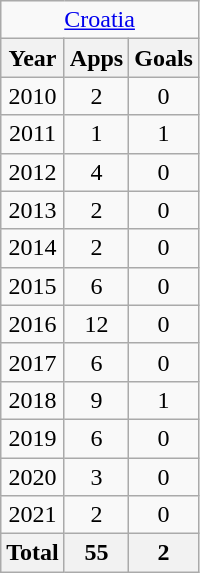<table class="wikitable" style="text-align:center">
<tr>
<td colspan=3><a href='#'>Croatia</a></td>
</tr>
<tr>
<th>Year</th>
<th>Apps</th>
<th>Goals</th>
</tr>
<tr>
<td>2010</td>
<td>2</td>
<td>0</td>
</tr>
<tr>
<td>2011</td>
<td>1</td>
<td>1</td>
</tr>
<tr>
<td>2012</td>
<td>4</td>
<td>0</td>
</tr>
<tr>
<td>2013</td>
<td>2</td>
<td>0</td>
</tr>
<tr>
<td>2014</td>
<td>2</td>
<td>0</td>
</tr>
<tr>
<td>2015</td>
<td>6</td>
<td>0</td>
</tr>
<tr>
<td>2016</td>
<td>12</td>
<td>0</td>
</tr>
<tr>
<td>2017</td>
<td>6</td>
<td>0</td>
</tr>
<tr>
<td>2018</td>
<td>9</td>
<td>1</td>
</tr>
<tr>
<td>2019</td>
<td>6</td>
<td>0</td>
</tr>
<tr>
<td>2020</td>
<td>3</td>
<td>0</td>
</tr>
<tr>
<td>2021</td>
<td>2</td>
<td>0</td>
</tr>
<tr>
<th>Total</th>
<th>55</th>
<th>2</th>
</tr>
</table>
